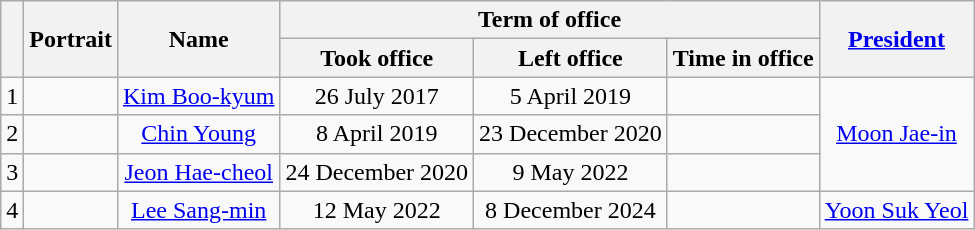<table class="wikitable sortable" style="text-align:center">
<tr>
<th rowspan="2"></th>
<th rowspan="2">Portrait</th>
<th rowspan="2">Name</th>
<th colspan="3">Term of office</th>
<th rowspan="2"><a href='#'>President</a></th>
</tr>
<tr>
<th>Took office</th>
<th>Left office</th>
<th>Time in office</th>
</tr>
<tr>
<td>1</td>
<td></td>
<td><a href='#'>Kim Boo-kyum</a></td>
<td>26 July 2017</td>
<td>5 April 2019</td>
<td></td>
<td rowspan="3"><a href='#'>Moon Jae-in</a></td>
</tr>
<tr>
<td>2</td>
<td></td>
<td><a href='#'>Chin Young</a></td>
<td>8 April 2019</td>
<td>23 December 2020</td>
<td></td>
</tr>
<tr>
<td>3</td>
<td></td>
<td><a href='#'>Jeon Hae-cheol</a></td>
<td>24 December 2020</td>
<td>9 May 2022</td>
<td></td>
</tr>
<tr>
<td>4</td>
<td></td>
<td><a href='#'>Lee Sang-min</a></td>
<td>12 May 2022</td>
<td>8 December 2024</td>
<td></td>
<td><a href='#'>Yoon Suk Yeol</a></td>
</tr>
</table>
